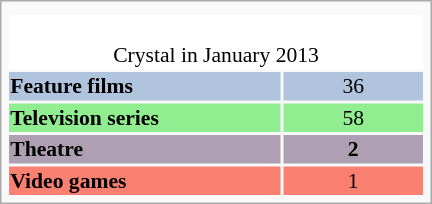<table class="infobox" style="width: 20em; text-align: left; font-size: 90%; vertical-align: middle; background-color: #white;">
<tr>
</tr>
<tr>
</tr>
<tr style="background-color: white;">
<td colspan="3" style="text-align:center;"> <br>Crystal in January 2013</td>
</tr>
<tr>
<th style="background:#B0C4DE;">Feature films</th>
<td style="background:#B0C4DE;" colspan="2" align="center" width=50>36</td>
</tr>
<tr>
<th style="background:#90EE90;">Television series</th>
<td style="background:#90EE90;" colspan="2" align="center" width=50>58</td>
</tr>
<tr>
<th style="background:#aea0b2;">Theatre</th>
<th style="background:#aea0b2;" colspan="2" align="center" width=50>2</th>
</tr>
<tr>
<th style="background:#FA8072;">Video games</th>
<td style="background:#FA8072;" colspan="2" align="center" width=50>1</td>
</tr>
</table>
